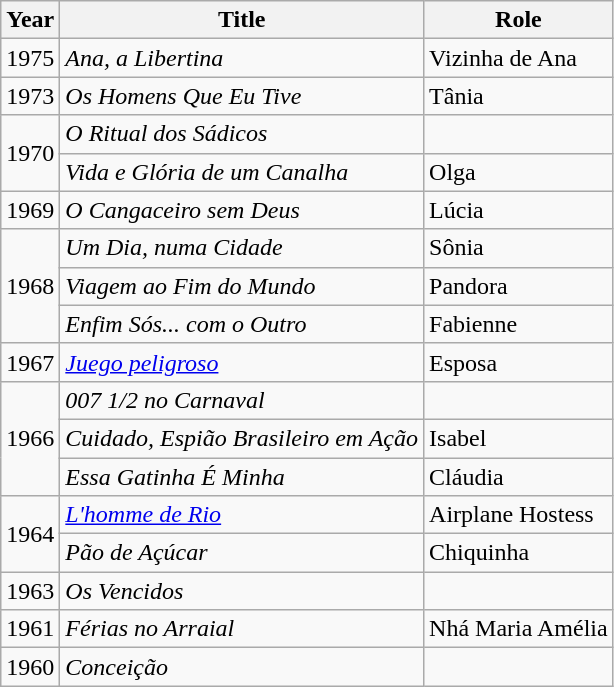<table class="wikitable">
<tr>
<th>Year</th>
<th>Title</th>
<th>Role</th>
</tr>
<tr>
<td>1975</td>
<td><em>Ana, a Libertina</em></td>
<td>Vizinha de Ana</td>
</tr>
<tr>
<td>1973</td>
<td><em>Os Homens Que Eu Tive</em></td>
<td>Tânia</td>
</tr>
<tr>
<td rowspan=2>1970</td>
<td><em>O Ritual dos Sádicos</em></td>
<td></td>
</tr>
<tr>
<td><em>Vida e Glória de um Canalha</em></td>
<td>Olga</td>
</tr>
<tr>
<td>1969</td>
<td><em>O Cangaceiro sem Deus</em></td>
<td>Lúcia</td>
</tr>
<tr>
<td rowspan=3>1968</td>
<td><em>Um Dia, numa Cidade</em></td>
<td>Sônia</td>
</tr>
<tr>
<td><em>Viagem ao Fim do Mundo</em></td>
<td>Pandora</td>
</tr>
<tr>
<td><em>Enfim Sós... com o Outro</em></td>
<td>Fabienne</td>
</tr>
<tr>
<td>1967</td>
<td><em><a href='#'>Juego peligroso</a></em></td>
<td>Esposa</td>
</tr>
<tr>
<td rowspan=3>1966</td>
<td><em>007 1/2 no Carnaval</em></td>
<td></td>
</tr>
<tr>
<td><em>Cuidado, Espião Brasileiro em Ação</em></td>
<td>Isabel</td>
</tr>
<tr>
<td><em>Essa Gatinha É Minha</em></td>
<td>Cláudia</td>
</tr>
<tr>
<td rowspan=2>1964</td>
<td><em><a href='#'>L'homme de Rio</a></em>  </td>
<td>Airplane Hostess</td>
</tr>
<tr>
<td><em>Pão de Açúcar</em></td>
<td>Chiquinha</td>
</tr>
<tr>
<td>1963</td>
<td><em>Os Vencidos</em></td>
<td></td>
</tr>
<tr>
<td>1961</td>
<td><em>Férias no Arraial</em> </td>
<td>Nhá Maria Amélia</td>
</tr>
<tr>
<td>1960</td>
<td><em>Conceição</em> </td>
<td></td>
</tr>
</table>
